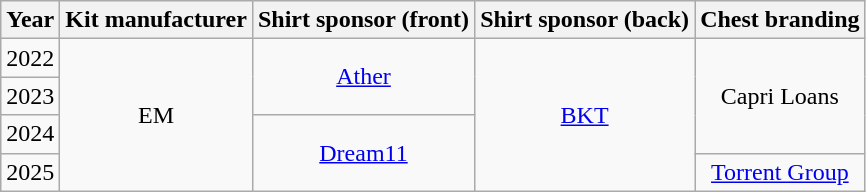<table class="wikitable" style="text-align:center">
<tr>
<th>Year</th>
<th>Kit manufacturer</th>
<th>Shirt sponsor (front)</th>
<th>Shirt sponsor (back)</th>
<th>Chest branding</th>
</tr>
<tr>
<td>2022</td>
<td rowspan=4>EM</td>
<td rowspan=2><a href='#'>Ather</a></td>
<td rowspan=4><a href='#'>BKT</a></td>
<td rowspan=3>Capri Loans</td>
</tr>
<tr>
<td>2023</td>
</tr>
<tr>
<td>2024</td>
<td rowspan=2><a href='#'>Dream11</a></td>
</tr>
<tr>
<td>2025</td>
<td><a href='#'>Torrent Group</a></td>
</tr>
</table>
